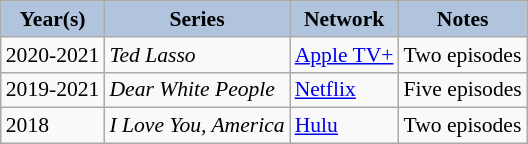<table class="wikitable" style="font-size:90%;">
<tr>
<th style="background:#B0C4DE;">Year(s)</th>
<th style="background:#B0C4DE;">Series</th>
<th style="background:#B0C4DE;">Network</th>
<th style="background:#B0C4DE;">Notes</th>
</tr>
<tr>
<td>2020-2021</td>
<td><em>Ted Lasso</em></td>
<td><a href='#'>Apple TV+</a></td>
<td>Two episodes</td>
</tr>
<tr>
<td>2019-2021</td>
<td><em>Dear White People</em></td>
<td><a href='#'>Netflix</a></td>
<td>Five episodes</td>
</tr>
<tr>
<td>2018</td>
<td><em>I Love You, America</em></td>
<td><a href='#'>Hulu</a></td>
<td>Two episodes</td>
</tr>
</table>
